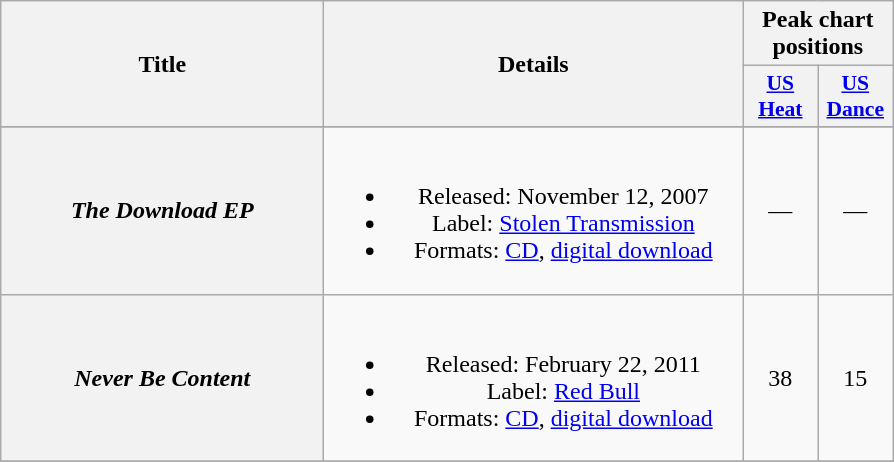<table class="wikitable plainrowheaders" style="text-align:center;">
<tr>
<th scope="col" rowspan="2" style="width:13em;">Title</th>
<th scope="col" rowspan="2" style="width:17em;">Details</th>
<th scope="col" colspan="2">Peak chart positions</th>
</tr>
<tr>
<th scope="col" style="width:3em;font-size:90%;"><a href='#'>US<br>Heat</a><br></th>
<th scope="col" style="width:3em;font-size:90%;"><a href='#'>US<br>Dance</a><br></th>
</tr>
<tr style=font-size:smaller;>
</tr>
<tr>
<th scope="row"><em>The Download EP</em></th>
<td><br><ul><li>Released: November 12, 2007</li><li>Label: <a href='#'>Stolen Transmission</a></li><li>Formats: <a href='#'>CD</a>, <a href='#'>digital download</a></li></ul></td>
<td style="text-align:center;">—</td>
<td style="text-align:center;">—</td>
</tr>
<tr>
<th scope="row"><em>Never Be Content</em></th>
<td><br><ul><li>Released: February 22, 2011</li><li>Label: <a href='#'>Red Bull</a></li><li>Formats: <a href='#'>CD</a>, <a href='#'>digital download</a></li></ul></td>
<td style="text-align:center;">38</td>
<td style="text-align:center;">15</td>
</tr>
<tr>
</tr>
</table>
